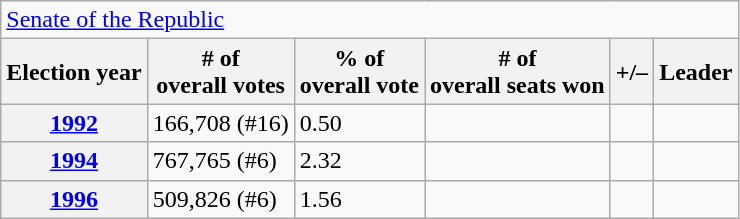<table class=wikitable>
<tr>
<td colspan=6><a href='#'>Senate of the Republic</a></td>
</tr>
<tr>
<th>Election year</th>
<th># of<br>overall votes</th>
<th>% of<br>overall vote</th>
<th># of<br>overall seats won</th>
<th>+/–</th>
<th>Leader</th>
</tr>
<tr>
<th><a href='#'>1992</a></th>
<td>166,708 (#16)</td>
<td>0.50</td>
<td></td>
<td></td>
<td></td>
</tr>
<tr>
<th><a href='#'>1994</a></th>
<td>767,765 (#6)</td>
<td>2.32</td>
<td></td>
<td></td>
<td></td>
</tr>
<tr>
<th><a href='#'>1996</a></th>
<td>509,826 (#6)</td>
<td>1.56</td>
<td></td>
<td></td>
<td></td>
</tr>
</table>
